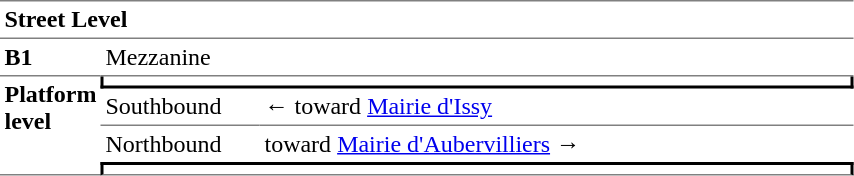<table cellspacing="0" cellpadding="3" border="0">
<tr>
<td colspan="3" data-darkreader-inline-border-bottom="" data-darkreader-inline-border-top="" style="border-bottom:solid 1px gray;border-top:solid 1px gray;" width="50" valign="top"><strong>Street Level</strong></td>
</tr>
<tr>
<td data-darkreader-inline-border-bottom="" style="border-bottom:solid 1px gray;" width="50" valign="top"><strong>B1</strong></td>
<td colspan="2" data-darkreader-inline-border-bottom="" style="border-bottom:solid 1px gray;" width="100" valign="top">Mezzanine</td>
</tr>
<tr>
<td rowspan="4" data-darkreader-inline-border-bottom="" style="border-bottom:solid 1px gray;" width="50" valign="top"><strong>Platform level</strong></td>
<td colspan="2" data-darkreader-inline-border-bottom="" data-darkreader-inline-border-left="" data-darkreader-inline-border-right="" style="border-right:solid 2px black;border-left:solid 2px black;border-bottom:solid 2px black;text-align:center;"></td>
</tr>
<tr>
<td data-darkreader-inline-border-bottom="" style="border-bottom:solid 1px gray;" width="100">Southbound</td>
<td data-darkreader-inline-border-bottom="" style="border-bottom:solid 1px gray;" width="390">←   toward <a href='#'>Mairie d'Issy</a> </td>
</tr>
<tr>
<td>Northbound</td>
<td>   toward <a href='#'>Mairie d'Aubervilliers</a>  →</td>
</tr>
<tr>
<td colspan="2" data-darkreader-inline-border-bottom="" data-darkreader-inline-border-left="" data-darkreader-inline-border-right="" data-darkreader-inline-border-top="" style="border-top:solid 2px black;border-right:solid 2px black;border-left:solid 2px black;border-bottom:solid 1px gray;text-align:center;"></td>
</tr>
</table>
